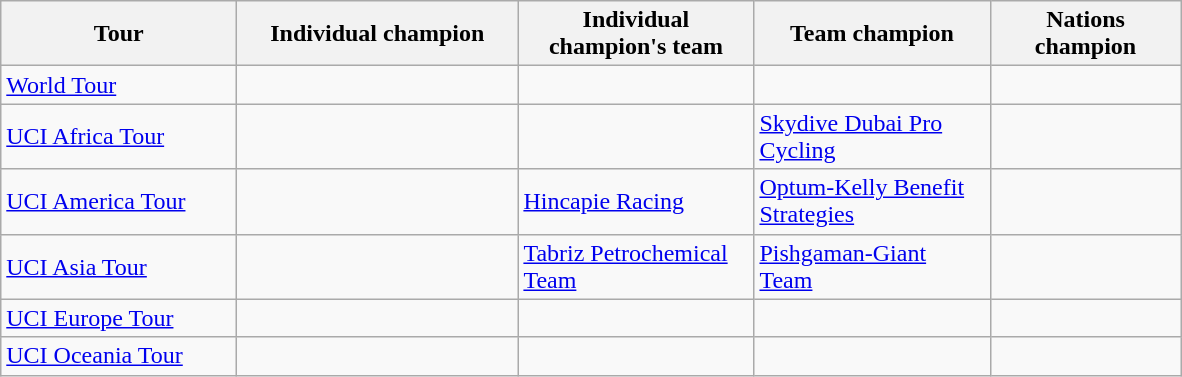<table class="wikitable sortable">
<tr>
<th width="150px">Tour</th>
<th width="180px">Individual champion</th>
<th width="150px">Individual champion's team</th>
<th width="150px">Team champion</th>
<th width="120px">Nations champion</th>
</tr>
<tr>
<td><a href='#'>World Tour</a></td>
<td></td>
<td></td>
<td></td>
<td></td>
</tr>
<tr>
<td><a href='#'>UCI Africa Tour</a></td>
<td></td>
<td></td>
<td><a href='#'>Skydive Dubai Pro Cycling</a></td>
<td></td>
</tr>
<tr>
<td><a href='#'>UCI America Tour</a></td>
<td></td>
<td><a href='#'>Hincapie Racing</a></td>
<td><a href='#'>Optum-Kelly Benefit Strategies</a></td>
<td></td>
</tr>
<tr>
<td><a href='#'>UCI Asia Tour</a></td>
<td></td>
<td><a href='#'>Tabriz Petrochemical Team</a></td>
<td><a href='#'>Pishgaman-Giant Team</a></td>
<td></td>
</tr>
<tr>
<td><a href='#'>UCI Europe Tour</a></td>
<td></td>
<td></td>
<td></td>
<td></td>
</tr>
<tr>
<td><a href='#'>UCI Oceania Tour</a></td>
<td></td>
<td></td>
<td></td>
<td></td>
</tr>
</table>
